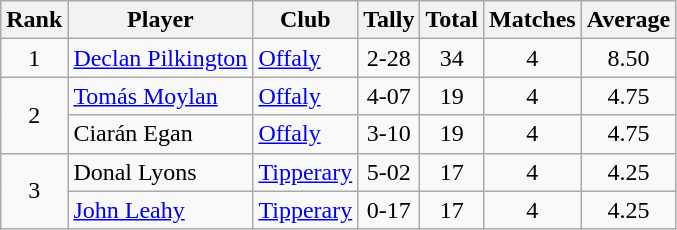<table class="wikitable">
<tr>
<th>Rank</th>
<th>Player</th>
<th>Club</th>
<th>Tally</th>
<th>Total</th>
<th>Matches</th>
<th>Average</th>
</tr>
<tr>
<td rowspan=1 align=center>1</td>
<td><a href='#'>Declan Pilkington</a></td>
<td><a href='#'>Offaly</a></td>
<td align=center>2-28</td>
<td align=center>34</td>
<td align=center>4</td>
<td align=center>8.50</td>
</tr>
<tr>
<td rowspan=2 align=center>2</td>
<td><a href='#'>Tomás Moylan</a></td>
<td><a href='#'>Offaly</a></td>
<td align=center>4-07</td>
<td align=center>19</td>
<td align=center>4</td>
<td align=center>4.75</td>
</tr>
<tr>
<td>Ciarán Egan</td>
<td><a href='#'>Offaly</a></td>
<td align=center>3-10</td>
<td align=center>19</td>
<td align=center>4</td>
<td align=center>4.75</td>
</tr>
<tr>
<td rowspan=2 align=center>3</td>
<td>Donal Lyons</td>
<td><a href='#'>Tipperary</a></td>
<td align=center>5-02</td>
<td align=center>17</td>
<td align=center>4</td>
<td align=center>4.25</td>
</tr>
<tr>
<td><a href='#'>John Leahy</a></td>
<td><a href='#'>Tipperary</a></td>
<td align=center>0-17</td>
<td align=center>17</td>
<td align=center>4</td>
<td align=center>4.25</td>
</tr>
</table>
